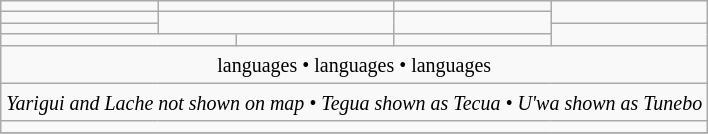<table class="wikitable" align=left>
<tr>
<td align=center><a href='#'></a></td>
<td align=center colspan=2><strong><a href='#'></a></strong></td>
<td align=center colspan=2><a href='#'></a></td>
<td align=center rowspan=2><a href='#'></a></td>
</tr>
<tr>
<td align=center><strong><a href='#'></a></strong></td>
<td align=center colspan=2 rowspan=2></td>
<td align=center colspan=2 rowspan=2></td>
</tr>
<tr>
<td align=center><strong><a href='#'></a></strong></td>
<td align=center rowspan=2><a href='#'></a></td>
</tr>
<tr>
<td align=center colspan=2><a href='#'></a></td>
<td align=center colspan=2><a href='#'></a></td>
<td align=center><a href='#'></a></td>
</tr>
<tr>
<td align=center colspan=6><small> languages •  languages •  languages</small></td>
</tr>
<tr>
<td align=center colspan=6><small><em>Yarigui and Lache not shown on map • Tegua shown as Tecua • U'wa shown as Tunebo</em></small></td>
</tr>
<tr>
<td align=center colspan=6></td>
</tr>
<tr>
</tr>
</table>
